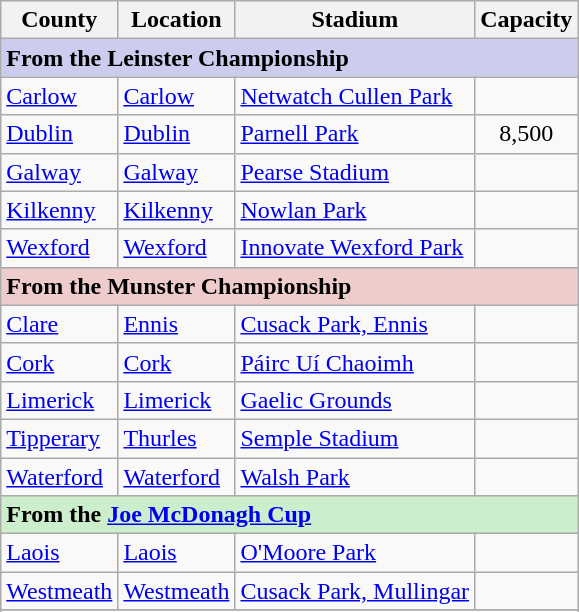<table class="wikitable sortable">
<tr>
<th>County</th>
<th>Location</th>
<th>Stadium</th>
<th>Capacity</th>
</tr>
<tr>
<td colspan="4" bgcolor="#ccccee"><strong>From the Leinster Championship</strong></td>
</tr>
<tr>
<td> <a href='#'>Carlow</a></td>
<td><a href='#'>Carlow</a></td>
<td><a href='#'>Netwatch Cullen Park</a></td>
<td style="text-align:center"></td>
</tr>
<tr>
<td> <a href='#'>Dublin</a></td>
<td><a href='#'>Dublin</a></td>
<td><a href='#'>Parnell Park</a></td>
<td style="text-align:center">8,500</td>
</tr>
<tr>
<td> <a href='#'>Galway</a></td>
<td><a href='#'>Galway</a></td>
<td><a href='#'>Pearse Stadium</a></td>
<td style="text-align:center"></td>
</tr>
<tr>
<td> <a href='#'>Kilkenny</a></td>
<td><a href='#'>Kilkenny</a></td>
<td><a href='#'>Nowlan Park</a></td>
<td style="text-align:center"></td>
</tr>
<tr>
<td> <a href='#'>Wexford</a></td>
<td><a href='#'>Wexford</a></td>
<td><a href='#'>Innovate Wexford Park</a></td>
<td style="text-align:center"></td>
</tr>
<tr>
<td colspan="4" bgcolor="#eecccc"><strong>From the Munster Championship</strong></td>
</tr>
<tr>
<td> <a href='#'>Clare</a></td>
<td><a href='#'>Ennis</a></td>
<td><a href='#'>Cusack Park, Ennis</a></td>
<td style="text-align:center"></td>
</tr>
<tr>
<td> <a href='#'>Cork</a></td>
<td><a href='#'>Cork</a></td>
<td><a href='#'>Páirc Uí Chaoimh</a></td>
<td style="text-align:center"></td>
</tr>
<tr>
<td> <a href='#'>Limerick</a></td>
<td><a href='#'>Limerick</a></td>
<td><a href='#'>Gaelic Grounds</a></td>
<td style="text-align:center"></td>
</tr>
<tr>
<td> <a href='#'>Tipperary</a></td>
<td><a href='#'>Thurles</a></td>
<td><a href='#'>Semple Stadium</a></td>
<td style="text-align:center"></td>
</tr>
<tr>
<td> <a href='#'>Waterford</a></td>
<td><a href='#'>Waterford</a></td>
<td><a href='#'>Walsh Park</a></td>
<td style="text-align:center"></td>
</tr>
<tr>
<td colspan="4" bgcolor="#cceecc"><strong>From the <a href='#'>Joe McDonagh Cup</a></strong></td>
</tr>
<tr>
<td> <a href='#'>Laois</a></td>
<td><a href='#'>Laois</a></td>
<td><a href='#'>O'Moore Park</a></td>
<td style="text-align:center"></td>
</tr>
<tr>
<td> <a href='#'>Westmeath</a></td>
<td><a href='#'>Westmeath</a></td>
<td><a href='#'>Cusack Park, Mullingar</a></td>
<td style="text-align:center"></td>
</tr>
<tr>
</tr>
<tr>
</tr>
</table>
